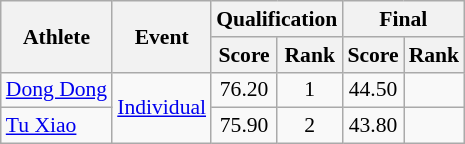<table class=wikitable style="font-size:90%">
<tr>
<th rowspan=2>Athlete</th>
<th rowspan=2>Event</th>
<th colspan=2>Qualification</th>
<th colspan=2>Final</th>
</tr>
<tr>
<th>Score</th>
<th>Rank</th>
<th>Score</th>
<th>Rank</th>
</tr>
<tr>
<td><a href='#'>Dong Dong</a></td>
<td rowspan=2><a href='#'>Individual</a></td>
<td align=center>76.20</td>
<td align=center>1</td>
<td align=center>44.50</td>
<td align=center></td>
</tr>
<tr>
<td><a href='#'>Tu Xiao</a></td>
<td align=center>75.90</td>
<td align=center>2</td>
<td align=center>43.80</td>
<td align=center></td>
</tr>
</table>
